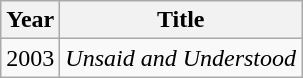<table class="wikitable">
<tr>
<th>Year</th>
<th>Title</th>
</tr>
<tr>
<td>2003</td>
<td><em>Unsaid and Understood</em></td>
</tr>
</table>
